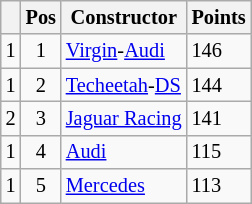<table class="wikitable" style="font-size: 85%;">
<tr>
<th></th>
<th>Pos</th>
<th>Constructor</th>
<th>Points</th>
</tr>
<tr>
<td align="left"> 1</td>
<td align="center">1</td>
<td> <a href='#'>Virgin</a>-<a href='#'>Audi</a></td>
<td align="left">146</td>
</tr>
<tr>
<td align="left"> 1</td>
<td align="center">2</td>
<td> <a href='#'>Techeetah</a>-<a href='#'>DS</a></td>
<td align="left">144</td>
</tr>
<tr>
<td align="left"> 2</td>
<td align="center">3</td>
<td> <a href='#'>Jaguar Racing</a></td>
<td align="left">141</td>
</tr>
<tr>
<td align="left"> 1</td>
<td align="center">4</td>
<td> <a href='#'>Audi</a></td>
<td align="left">115</td>
</tr>
<tr>
<td align="left"> 1</td>
<td align="center">5</td>
<td> <a href='#'>Mercedes</a></td>
<td align="left">113</td>
</tr>
</table>
